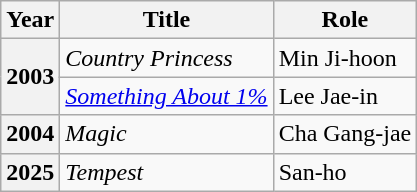<table class="wikitable plainrowheaders sortable">
<tr>
<th scope="col">Year</th>
<th scope="col">Title</th>
<th scope="col">Role</th>
</tr>
<tr>
<th scope="row" rowspan="2">2003</th>
<td><em>Country Princess</em></td>
<td>Min Ji-hoon</td>
</tr>
<tr>
<td><em><a href='#'>Something About 1%</a></em></td>
<td>Lee Jae-in</td>
</tr>
<tr>
<th scope="row">2004</th>
<td><em>Magic</em></td>
<td>Cha Gang-jae</td>
</tr>
<tr>
<th scope="row">2025</th>
<td><em>Tempest</em></td>
<td>San-ho</td>
</tr>
</table>
